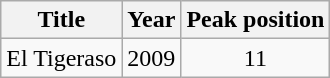<table class="wikitable" style="text-align:center;">
<tr>
<th>Title</th>
<th>Year</th>
<th colspan="1">Peak position</th>
</tr>
<tr>
<td align="left">El Tigeraso</td>
<td>2009</td>
<td>11</td>
</tr>
</table>
